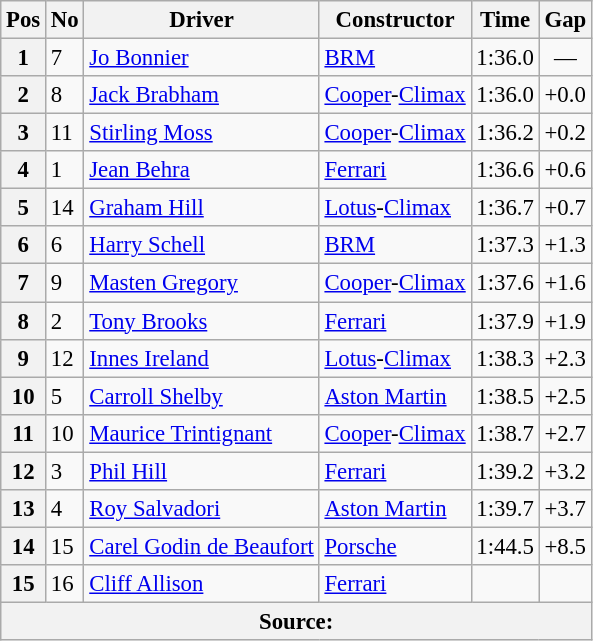<table class="wikitable sortable" style="font-size: 95%">
<tr>
<th>Pos</th>
<th>No</th>
<th>Driver</th>
<th>Constructor</th>
<th>Time</th>
<th>Gap</th>
</tr>
<tr>
<th>1</th>
<td>7</td>
<td> <a href='#'>Jo Bonnier</a></td>
<td><a href='#'>BRM</a></td>
<td>1:36.0</td>
<td align="center">—</td>
</tr>
<tr>
<th>2</th>
<td>8</td>
<td> <a href='#'>Jack Brabham</a></td>
<td><a href='#'>Cooper</a>-<a href='#'>Climax</a></td>
<td>1:36.0</td>
<td>+0.0</td>
</tr>
<tr>
<th>3</th>
<td>11</td>
<td> <a href='#'>Stirling Moss</a></td>
<td><a href='#'>Cooper</a>-<a href='#'>Climax</a></td>
<td>1:36.2</td>
<td>+0.2</td>
</tr>
<tr>
<th>4</th>
<td>1</td>
<td> <a href='#'>Jean Behra</a></td>
<td><a href='#'>Ferrari</a></td>
<td>1:36.6</td>
<td>+0.6</td>
</tr>
<tr>
<th>5</th>
<td>14</td>
<td> <a href='#'>Graham Hill</a></td>
<td><a href='#'>Lotus</a>-<a href='#'>Climax</a></td>
<td>1:36.7</td>
<td>+0.7</td>
</tr>
<tr>
<th>6</th>
<td>6</td>
<td> <a href='#'>Harry Schell</a></td>
<td><a href='#'>BRM</a></td>
<td>1:37.3</td>
<td>+1.3</td>
</tr>
<tr>
<th>7</th>
<td>9</td>
<td> <a href='#'>Masten Gregory</a></td>
<td><a href='#'>Cooper</a>-<a href='#'>Climax</a></td>
<td>1:37.6</td>
<td>+1.6</td>
</tr>
<tr>
<th>8</th>
<td>2</td>
<td> <a href='#'>Tony Brooks</a></td>
<td><a href='#'>Ferrari</a></td>
<td>1:37.9</td>
<td>+1.9</td>
</tr>
<tr>
<th>9</th>
<td>12</td>
<td> <a href='#'>Innes Ireland</a></td>
<td><a href='#'>Lotus</a>-<a href='#'>Climax</a></td>
<td>1:38.3</td>
<td>+2.3</td>
</tr>
<tr>
<th>10</th>
<td>5</td>
<td> <a href='#'>Carroll Shelby</a></td>
<td><a href='#'>Aston Martin</a></td>
<td>1:38.5</td>
<td>+2.5</td>
</tr>
<tr>
<th>11</th>
<td>10</td>
<td> <a href='#'>Maurice Trintignant</a></td>
<td><a href='#'>Cooper</a>-<a href='#'>Climax</a></td>
<td>1:38.7</td>
<td>+2.7</td>
</tr>
<tr>
<th>12</th>
<td>3</td>
<td> <a href='#'>Phil Hill</a></td>
<td><a href='#'>Ferrari</a></td>
<td>1:39.2</td>
<td>+3.2</td>
</tr>
<tr>
<th>13</th>
<td>4</td>
<td> <a href='#'>Roy Salvadori</a></td>
<td><a href='#'>Aston Martin</a></td>
<td>1:39.7</td>
<td>+3.7</td>
</tr>
<tr>
<th>14</th>
<td>15</td>
<td> <a href='#'>Carel Godin de Beaufort</a></td>
<td><a href='#'>Porsche</a></td>
<td>1:44.5</td>
<td>+8.5</td>
</tr>
<tr>
<th>15</th>
<td>16</td>
<td> <a href='#'>Cliff Allison</a></td>
<td><a href='#'>Ferrari</a></td>
<td></td>
<td></td>
</tr>
<tr>
<th colspan="6">Source:</th>
</tr>
</table>
